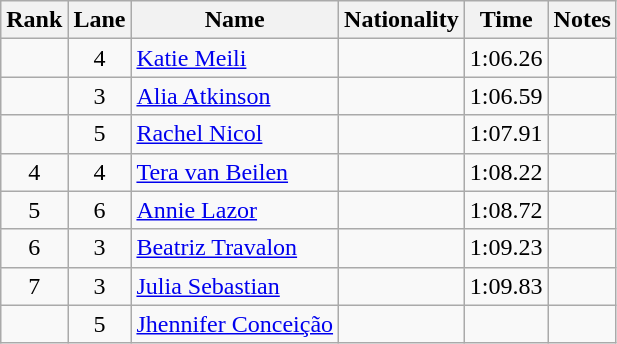<table class="wikitable sortable" style="text-align:center">
<tr>
<th>Rank</th>
<th>Lane</th>
<th>Name</th>
<th>Nationality</th>
<th>Time</th>
<th>Notes</th>
</tr>
<tr>
<td></td>
<td>4</td>
<td align=left><a href='#'>Katie Meili</a></td>
<td align=left></td>
<td>1:06.26</td>
<td></td>
</tr>
<tr>
<td></td>
<td>3</td>
<td align=left><a href='#'>Alia Atkinson</a></td>
<td align=left></td>
<td>1:06.59</td>
<td></td>
</tr>
<tr>
<td></td>
<td>5</td>
<td align=left><a href='#'>Rachel Nicol</a></td>
<td align=left></td>
<td>1:07.91</td>
<td></td>
</tr>
<tr>
<td>4</td>
<td>4</td>
<td align=left><a href='#'>Tera van Beilen</a></td>
<td align=left></td>
<td>1:08.22</td>
<td></td>
</tr>
<tr>
<td>5</td>
<td>6</td>
<td align=left><a href='#'>Annie Lazor</a></td>
<td align=left></td>
<td>1:08.72</td>
<td></td>
</tr>
<tr>
<td>6</td>
<td>3</td>
<td align=left><a href='#'>Beatriz Travalon</a></td>
<td align=left></td>
<td>1:09.23</td>
<td></td>
</tr>
<tr>
<td>7</td>
<td>3</td>
<td align=left><a href='#'>Julia Sebastian</a></td>
<td align=left></td>
<td>1:09.83</td>
<td></td>
</tr>
<tr>
<td></td>
<td>5</td>
<td align=left><a href='#'>Jhennifer Conceição</a></td>
<td align=left></td>
<td></td>
<td></td>
</tr>
</table>
